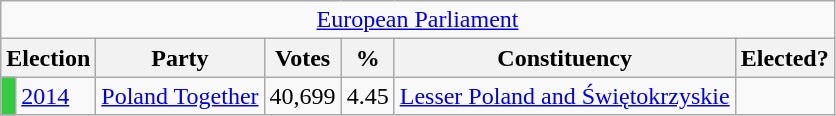<table class = 'wikitable'>
<tr>
<td colspan="7" style="text-align:center;"><a href='#'>European Parliament</a></td>
</tr>
<tr>
<th colspan="2">Election</th>
<th>Party</th>
<th>Votes</th>
<th>%</th>
<th>Constituency</th>
<th>Elected?</th>
</tr>
<tr>
<td style="background-color: #33cc40"></td>
<td><a href='#'>2014</a></td>
<td><a href='#'>Poland Together</a></td>
<td>40,699</td>
<td>4.45</td>
<td><a href='#'>Lesser Poland and Świętokrzyskie</a></td>
<td></td>
</tr>
</table>
